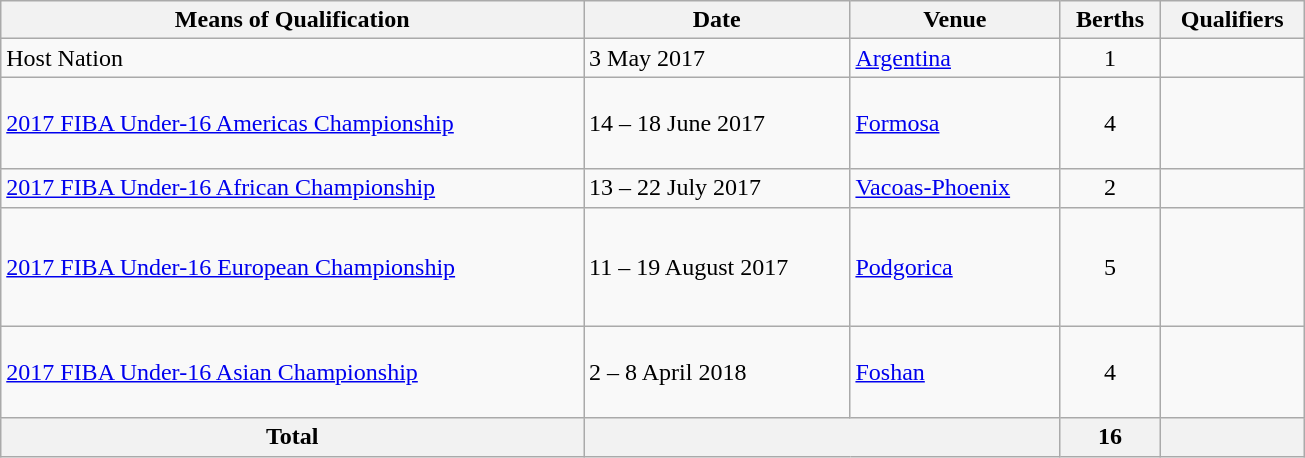<table class="wikitable" style="width:870px;">
<tr>
<th>Means of Qualification</th>
<th>Date</th>
<th>Venue</th>
<th>Berths</th>
<th>Qualifiers</th>
</tr>
<tr>
<td>Host Nation</td>
<td>3 May 2017</td>
<td> <a href='#'>Argentina</a></td>
<td style="text-align:center;">1</td>
<td></td>
</tr>
<tr>
<td><a href='#'>2017 FIBA Under-16 Americas Championship</a></td>
<td>14 – 18 June 2017</td>
<td> <a href='#'>Formosa</a></td>
<td style="text-align:center;">4</td>
<td><br><br><br></td>
</tr>
<tr>
<td><a href='#'>2017 FIBA Under-16 African Championship</a></td>
<td>13 – 22 July 2017</td>
<td> <a href='#'>Vacoas-Phoenix</a></td>
<td style="text-align:center;">2</td>
<td><br></td>
</tr>
<tr>
<td><a href='#'>2017 FIBA Under-16 European Championship</a></td>
<td>11 – 19 August 2017</td>
<td> <a href='#'>Podgorica</a></td>
<td style="text-align:center;">5</td>
<td><br><br><br><br></td>
</tr>
<tr>
<td><a href='#'>2017 FIBA Under-16 Asian Championship</a></td>
<td>2 – 8 April 2018</td>
<td> <a href='#'>Foshan</a></td>
<td style="text-align:center;">4</td>
<td><br><br><br></td>
</tr>
<tr>
<th>Total</th>
<th colspan="2"></th>
<th>16</th>
<th></th>
</tr>
</table>
